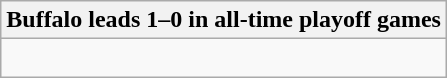<table class="wikitable collapsible collapsed">
<tr>
<th>Buffalo leads 1–0 in all-time playoff games</th>
</tr>
<tr>
<td><br></td>
</tr>
</table>
